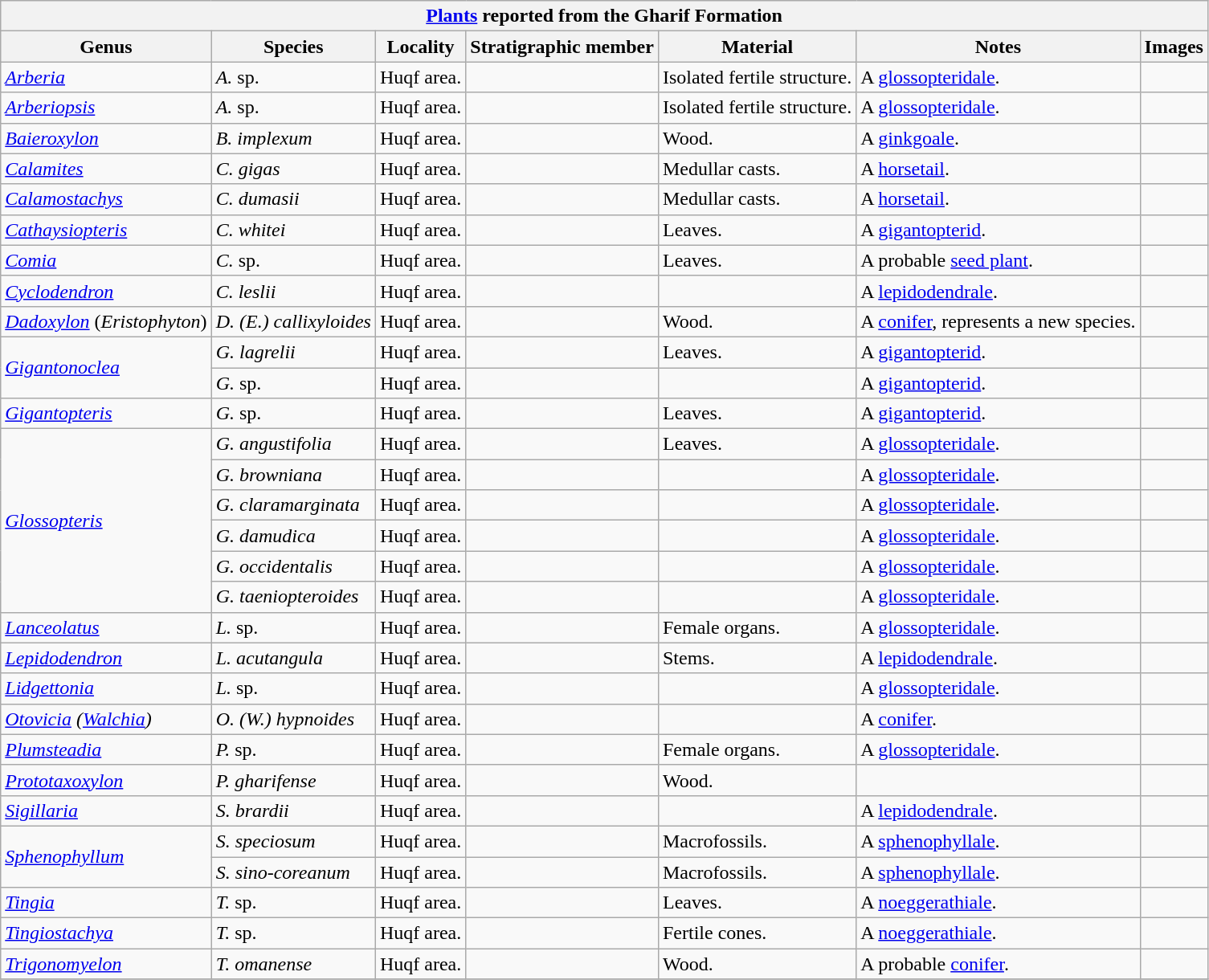<table class="wikitable" align="center">
<tr>
<th colspan="7" align="center"><strong><a href='#'>Plants</a> reported from the Gharif Formation</strong></th>
</tr>
<tr>
<th>Genus</th>
<th>Species</th>
<th>Locality</th>
<th><strong>Stratigraphic member</strong></th>
<th><strong>Material</strong></th>
<th>Notes</th>
<th>Images</th>
</tr>
<tr>
<td><em><a href='#'>Arberia</a></em></td>
<td><em>A.</em> sp.</td>
<td>Huqf area.</td>
<td></td>
<td>Isolated fertile structure.</td>
<td>A <a href='#'>glossopteridale</a>.</td>
<td></td>
</tr>
<tr>
<td><em><a href='#'>Arberiopsis</a></em></td>
<td><em>A.</em> sp.</td>
<td>Huqf area.</td>
<td></td>
<td>Isolated fertile structure.</td>
<td>A <a href='#'>glossopteridale</a>.</td>
<td></td>
</tr>
<tr>
<td><em><a href='#'>Baieroxylon</a></em></td>
<td><em>B. implexum</em></td>
<td>Huqf area.</td>
<td></td>
<td>Wood.</td>
<td>A <a href='#'>ginkgoale</a>.</td>
<td></td>
</tr>
<tr>
<td><em><a href='#'>Calamites</a></em></td>
<td><em>C. gigas</em></td>
<td>Huqf area.</td>
<td></td>
<td>Medullar casts.</td>
<td>A <a href='#'>horsetail</a>.</td>
<td></td>
</tr>
<tr>
<td><em><a href='#'>Calamostachys</a></em></td>
<td><em>C. dumasii</em></td>
<td>Huqf area.</td>
<td></td>
<td>Medullar casts.</td>
<td>A <a href='#'>horsetail</a>.</td>
<td></td>
</tr>
<tr>
<td><em><a href='#'>Cathaysiopteris</a></em></td>
<td><em>C. whitei</em></td>
<td>Huqf area.</td>
<td></td>
<td>Leaves.</td>
<td>A <a href='#'>gigantopterid</a>.</td>
<td></td>
</tr>
<tr>
<td><em><a href='#'>Comia</a></em></td>
<td><em>C.</em> sp.</td>
<td>Huqf area.</td>
<td></td>
<td>Leaves.</td>
<td>A probable <a href='#'>seed plant</a>.</td>
<td></td>
</tr>
<tr>
<td><em><a href='#'>Cyclodendron</a></em></td>
<td><em>C. leslii</em></td>
<td>Huqf area.</td>
<td></td>
<td></td>
<td>A <a href='#'>lepidodendrale</a>.</td>
<td></td>
</tr>
<tr>
<td><em><a href='#'>Dadoxylon</a></em> (<em>Eristophyton</em>)</td>
<td><em>D. (E.) callixyloides</em></td>
<td>Huqf area.</td>
<td></td>
<td>Wood.</td>
<td>A <a href='#'>conifer</a>, represents a new species.</td>
<td></td>
</tr>
<tr>
<td rowspan="2"><em><a href='#'>Gigantonoclea</a></em></td>
<td><em>G. lagrelii</em></td>
<td>Huqf area.</td>
<td></td>
<td>Leaves.</td>
<td>A <a href='#'>gigantopterid</a>.</td>
<td></td>
</tr>
<tr>
<td><em>G.</em> sp.</td>
<td>Huqf area.</td>
<td></td>
<td></td>
<td>A <a href='#'>gigantopterid</a>.</td>
<td></td>
</tr>
<tr>
<td><em><a href='#'>Gigantopteris</a></em></td>
<td><em>G.</em> sp.</td>
<td>Huqf area.</td>
<td></td>
<td>Leaves.</td>
<td>A <a href='#'>gigantopterid</a>.</td>
<td></td>
</tr>
<tr>
<td rowspan="6"><em><a href='#'>Glossopteris</a></em></td>
<td><em>G. angustifolia</em></td>
<td>Huqf area.</td>
<td></td>
<td>Leaves.</td>
<td>A <a href='#'>glossopteridale</a>.</td>
<td></td>
</tr>
<tr>
<td><em>G. browniana</em></td>
<td>Huqf area.</td>
<td></td>
<td></td>
<td>A <a href='#'>glossopteridale</a>.</td>
<td></td>
</tr>
<tr>
<td><em>G. claramarginata</em></td>
<td>Huqf area.</td>
<td></td>
<td></td>
<td>A <a href='#'>glossopteridale</a>.</td>
<td></td>
</tr>
<tr>
<td><em>G. damudica</em></td>
<td>Huqf area.</td>
<td></td>
<td></td>
<td>A <a href='#'>glossopteridale</a>.</td>
<td></td>
</tr>
<tr>
<td><em>G. occidentalis</em></td>
<td>Huqf area.</td>
<td></td>
<td></td>
<td>A <a href='#'>glossopteridale</a>.</td>
<td></td>
</tr>
<tr>
<td><em>G. taeniopteroides</em></td>
<td>Huqf area.</td>
<td></td>
<td></td>
<td>A <a href='#'>glossopteridale</a>.</td>
<td></td>
</tr>
<tr>
<td><em><a href='#'>Lanceolatus</a></em></td>
<td><em>L.</em> sp.</td>
<td>Huqf area.</td>
<td></td>
<td>Female organs.</td>
<td>A <a href='#'>glossopteridale</a>.</td>
<td></td>
</tr>
<tr>
<td><em><a href='#'>Lepidodendron</a></em></td>
<td><em>L. acutangula</em></td>
<td>Huqf area.</td>
<td></td>
<td>Stems.</td>
<td>A <a href='#'>lepidodendrale</a>.</td>
<td></td>
</tr>
<tr>
<td><em><a href='#'>Lidgettonia</a></em></td>
<td><em>L.</em> sp.</td>
<td>Huqf area.</td>
<td></td>
<td></td>
<td>A <a href='#'>glossopteridale</a>.</td>
<td></td>
</tr>
<tr>
<td><em><a href='#'>Otovicia</a> (<a href='#'>Walchia</a>)</em></td>
<td><em>O. (W.) hypnoides</em></td>
<td>Huqf area.</td>
<td></td>
<td></td>
<td>A <a href='#'>conifer</a>.</td>
<td></td>
</tr>
<tr>
<td><em><a href='#'>Plumsteadia</a></em></td>
<td><em>P.</em> sp.</td>
<td>Huqf area.</td>
<td></td>
<td>Female organs.</td>
<td>A <a href='#'>glossopteridale</a>.</td>
<td></td>
</tr>
<tr>
<td><em><a href='#'>Prototaxoxylon</a></em></td>
<td><em>P. gharifense</em></td>
<td>Huqf area.</td>
<td></td>
<td>Wood.</td>
<td></td>
<td></td>
</tr>
<tr>
<td><em><a href='#'>Sigillaria</a></em></td>
<td><em>S. brardii</em></td>
<td>Huqf area.</td>
<td></td>
<td></td>
<td>A <a href='#'>lepidodendrale</a>.</td>
<td></td>
</tr>
<tr>
<td rowspan="2"><em><a href='#'>Sphenophyllum</a></em></td>
<td><em>S. speciosum</em></td>
<td>Huqf area.</td>
<td></td>
<td>Macrofossils.</td>
<td>A <a href='#'>sphenophyllale</a>.</td>
<td></td>
</tr>
<tr>
<td><em>S. sino-coreanum</em></td>
<td>Huqf area.</td>
<td></td>
<td>Macrofossils.</td>
<td>A <a href='#'>sphenophyllale</a>.</td>
<td></td>
</tr>
<tr>
<td><em><a href='#'>Tingia</a></em></td>
<td><em>T.</em> sp.</td>
<td>Huqf area.</td>
<td></td>
<td>Leaves.</td>
<td>A <a href='#'>noeggerathiale</a>.</td>
<td></td>
</tr>
<tr>
<td><em><a href='#'>Tingiostachya</a></em></td>
<td><em>T.</em> sp.</td>
<td>Huqf area.</td>
<td></td>
<td>Fertile cones.</td>
<td>A <a href='#'>noeggerathiale</a>.</td>
<td></td>
</tr>
<tr>
<td><em><a href='#'>Trigonomyelon</a></em></td>
<td><em>T. omanense</em></td>
<td>Huqf area.</td>
<td></td>
<td>Wood.</td>
<td>A probable <a href='#'>conifer</a>.</td>
<td></td>
</tr>
<tr>
</tr>
</table>
